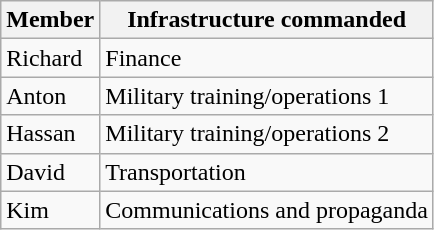<table class="wikitable">
<tr>
<th>Member</th>
<th>Infrastructure commanded</th>
</tr>
<tr>
<td>Richard</td>
<td>Finance</td>
</tr>
<tr>
<td>Anton</td>
<td>Military training/operations 1</td>
</tr>
<tr>
<td>Hassan</td>
<td>Military training/operations 2</td>
</tr>
<tr>
<td>David</td>
<td>Transportation</td>
</tr>
<tr>
<td>Kim</td>
<td>Communications and propaganda</td>
</tr>
</table>
